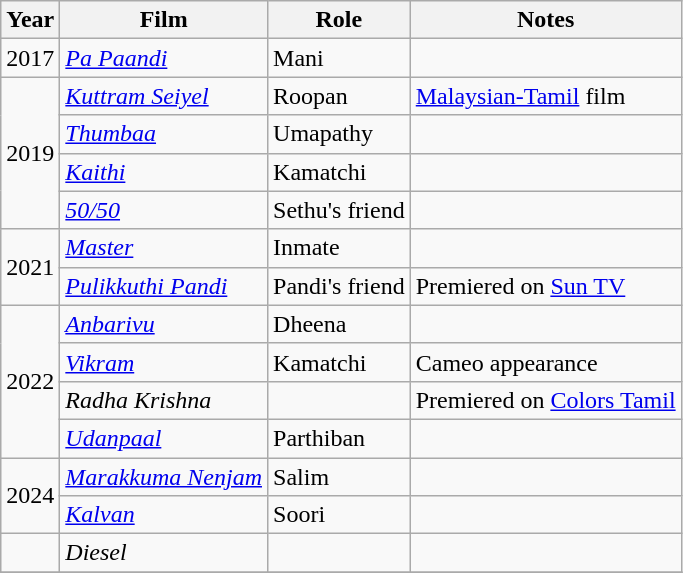<table class="wikitable sortable">
<tr>
<th>Year</th>
<th>Film</th>
<th>Role</th>
<th>Notes</th>
</tr>
<tr>
<td>2017</td>
<td><em><a href='#'>Pa Paandi</a></em></td>
<td>Mani</td>
<td></td>
</tr>
<tr>
<td rowspan="4">2019</td>
<td><em><a href='#'>Kuttram Seiyel</a></em></td>
<td>Roopan</td>
<td><a href='#'>Malaysian-Tamil</a> film</td>
</tr>
<tr>
<td><em><a href='#'>Thumbaa</a></em></td>
<td>Umapathy</td>
<td></td>
</tr>
<tr>
<td><em><a href='#'>Kaithi</a></em></td>
<td>Kamatchi</td>
<td></td>
</tr>
<tr>
<td><em><a href='#'>50/50</a></em></td>
<td>Sethu's friend</td>
<td></td>
</tr>
<tr>
<td rowspan="2">2021</td>
<td><em><a href='#'>Master</a></em></td>
<td>Inmate</td>
<td></td>
</tr>
<tr>
<td><em><a href='#'>Pulikkuthi Pandi</a></em></td>
<td>Pandi's friend</td>
<td>Premiered on <a href='#'>Sun TV</a></td>
</tr>
<tr>
<td rowspan="4">2022</td>
<td><em><a href='#'>Anbarivu</a></em></td>
<td>Dheena</td>
<td></td>
</tr>
<tr>
<td><em><a href='#'>Vikram</a></em></td>
<td>Kamatchi</td>
<td>Cameo appearance</td>
</tr>
<tr>
<td><em>Radha Krishna</em></td>
<td></td>
<td>Premiered on <a href='#'>Colors Tamil</a></td>
</tr>
<tr>
<td><em><a href='#'>Udanpaal</a></em></td>
<td>Parthiban</td>
<td></td>
</tr>
<tr>
<td rowspan="2">2024</td>
<td><em><a href='#'>Marakkuma Nenjam</a></em></td>
<td>Salim</td>
<td></td>
</tr>
<tr>
<td><em><a href='#'>Kalvan</a></em></td>
<td>Soori</td>
<td></td>
</tr>
<tr>
<td></td>
<td><em>Diesel</em></td>
<td></td>
<td></td>
</tr>
<tr>
</tr>
</table>
